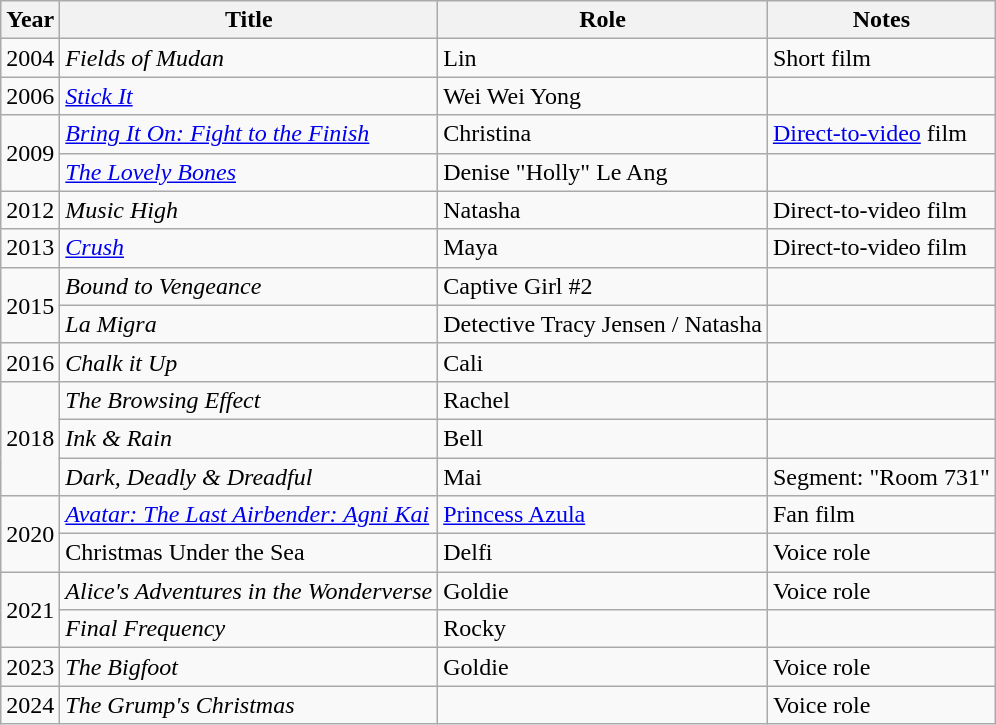<table class="wikitable">
<tr>
<th>Year</th>
<th>Title</th>
<th>Role</th>
<th>Notes</th>
</tr>
<tr>
<td>2004</td>
<td><em>Fields of Mudan</em></td>
<td>Lin</td>
<td>Short film</td>
</tr>
<tr>
<td>2006</td>
<td><em><a href='#'>Stick It</a></em></td>
<td>Wei Wei Yong</td>
<td></td>
</tr>
<tr>
<td rowspan="2">2009</td>
<td><em><a href='#'>Bring It On: Fight to the Finish</a></em></td>
<td>Christina</td>
<td><a href='#'>Direct-to-video</a> film</td>
</tr>
<tr>
<td><em><a href='#'>The Lovely Bones</a></em></td>
<td>Denise "Holly" Le Ang</td>
<td></td>
</tr>
<tr>
<td>2012</td>
<td><em>Music High</em></td>
<td>Natasha</td>
<td>Direct-to-video film</td>
</tr>
<tr>
<td>2013</td>
<td><em><a href='#'>Crush</a></em></td>
<td>Maya</td>
<td>Direct-to-video film</td>
</tr>
<tr>
<td rowspan="2">2015</td>
<td><em>Bound to Vengeance</em></td>
<td>Captive Girl #2</td>
<td></td>
</tr>
<tr>
<td><em>La Migra</em></td>
<td>Detective Tracy Jensen / Natasha</td>
<td></td>
</tr>
<tr>
<td>2016</td>
<td><em>Chalk it Up</em></td>
<td>Cali</td>
<td></td>
</tr>
<tr>
<td rowspan="3">2018</td>
<td><em>The Browsing Effect</em></td>
<td>Rachel</td>
<td></td>
</tr>
<tr>
<td><em>Ink & Rain</em></td>
<td>Bell</td>
<td></td>
</tr>
<tr>
<td><em>Dark, Deadly & Dreadful</em></td>
<td>Mai</td>
<td>Segment: "Room 731"</td>
</tr>
<tr>
<td rowspan="2">2020</td>
<td><em><a href='#'>Avatar: The Last Airbender: Agni Kai</a></em></td>
<td><a href='#'>Princess Azula</a></td>
<td>Fan film</td>
</tr>
<tr>
<td>Christmas Under the Sea</td>
<td>Delfi</td>
<td>Voice role</td>
</tr>
<tr>
<td rowspan="2">2021</td>
<td><em>Alice's Adventures in the Wonderverse</em></td>
<td>Goldie</td>
<td>Voice role</td>
</tr>
<tr>
<td><em>Final Frequency</em></td>
<td>Rocky</td>
<td></td>
</tr>
<tr>
<td>2023</td>
<td><em>The Bigfoot</em></td>
<td>Goldie</td>
<td>Voice role</td>
</tr>
<tr>
<td>2024</td>
<td><em>The Grump's Christmas</em></td>
<td></td>
<td>Voice role</td>
</tr>
</table>
